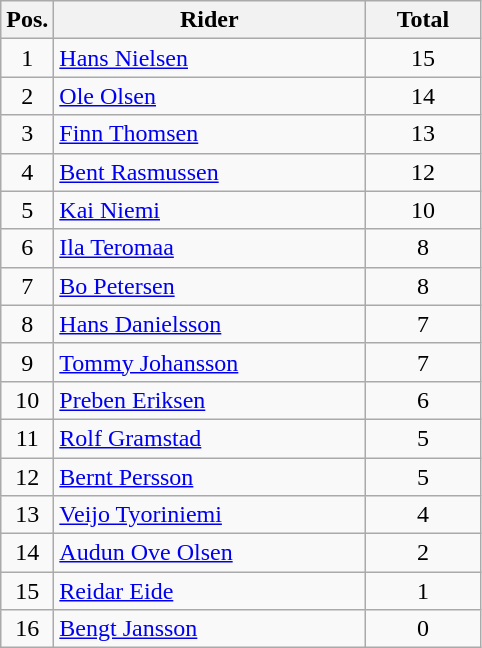<table class=wikitable>
<tr>
<th width=25px>Pos.</th>
<th width=200px>Rider</th>
<th width=70px>Total</th>
</tr>
<tr align=center >
<td>1</td>
<td align=left> <a href='#'>Hans Nielsen</a></td>
<td>15</td>
</tr>
<tr align=center >
<td>2</td>
<td align=left> <a href='#'>Ole Olsen</a></td>
<td>14</td>
</tr>
<tr align=center >
<td>3</td>
<td align=left> <a href='#'>Finn Thomsen</a></td>
<td>13</td>
</tr>
<tr align=center >
<td>4</td>
<td align=left> <a href='#'>Bent Rasmussen</a></td>
<td>12</td>
</tr>
<tr align=center >
<td>5</td>
<td align=left> <a href='#'>Kai Niemi</a></td>
<td>10</td>
</tr>
<tr align=center>
<td>6</td>
<td align=left> <a href='#'>Ila Teromaa</a></td>
<td>8</td>
</tr>
<tr align=center>
<td>7</td>
<td align=left> <a href='#'>Bo Petersen</a></td>
<td>8</td>
</tr>
<tr align=center>
<td>8</td>
<td align=left> <a href='#'>Hans Danielsson</a></td>
<td>7</td>
</tr>
<tr align=center>
<td>9</td>
<td align=left> <a href='#'>Tommy Johansson</a></td>
<td>7</td>
</tr>
<tr align=center>
<td>10</td>
<td align=left> <a href='#'>Preben Eriksen</a></td>
<td>6</td>
</tr>
<tr align=center>
<td>11</td>
<td align=left> <a href='#'>Rolf Gramstad</a></td>
<td>5</td>
</tr>
<tr align=center>
<td>12</td>
<td align=left> <a href='#'>Bernt Persson</a></td>
<td>5</td>
</tr>
<tr align=center>
<td>13</td>
<td align=left> <a href='#'>Veijo Tyoriniemi</a></td>
<td>4</td>
</tr>
<tr align=center>
<td>14</td>
<td align=left> <a href='#'>Audun Ove Olsen</a></td>
<td>2</td>
</tr>
<tr align=center>
<td>15</td>
<td align=left> <a href='#'>Reidar Eide</a></td>
<td>1</td>
</tr>
<tr align=center>
<td>16</td>
<td align=left> <a href='#'>Bengt Jansson</a></td>
<td>0</td>
</tr>
</table>
